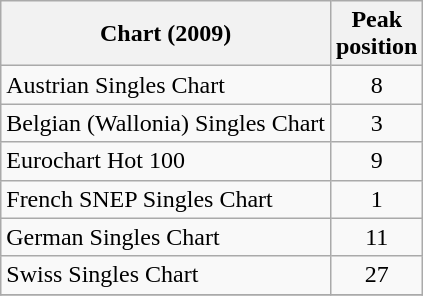<table class="wikitable sortable">
<tr>
<th>Chart (2009)</th>
<th>Peak<br>position</th>
</tr>
<tr>
<td>Austrian Singles Chart</td>
<td align="center">8</td>
</tr>
<tr>
<td>Belgian (Wallonia) Singles Chart</td>
<td align="center">3</td>
</tr>
<tr>
<td>Eurochart Hot 100</td>
<td align="center">9</td>
</tr>
<tr>
<td>French SNEP Singles Chart</td>
<td align="center">1</td>
</tr>
<tr>
<td>German Singles Chart</td>
<td align="center">11</td>
</tr>
<tr>
<td>Swiss Singles Chart</td>
<td align="center">27</td>
</tr>
<tr>
</tr>
</table>
